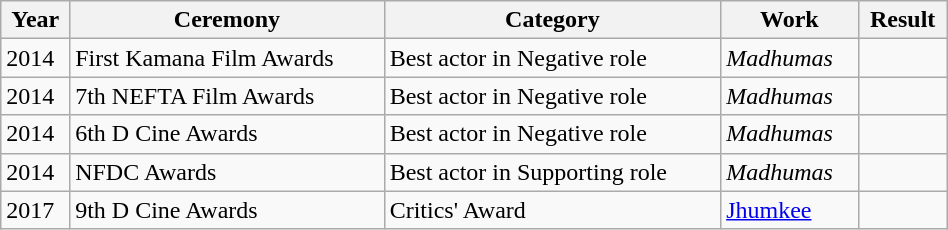<table class="wikitable mw-collapsible " style="width:50%;"  >
<tr>
<th>Year</th>
<th>Ceremony</th>
<th>Category</th>
<th>Work</th>
<th>Result</th>
</tr>
<tr>
<td>2014</td>
<td>First Kamana Film Awards</td>
<td>Best actor in Negative role</td>
<td><em>Madhumas</em></td>
<td></td>
</tr>
<tr>
<td>2014</td>
<td>7th NEFTA Film Awards</td>
<td>Best actor in Negative role</td>
<td><em>Madhumas</em></td>
<td></td>
</tr>
<tr>
<td>2014</td>
<td>6th D Cine Awards</td>
<td>Best actor in Negative role</td>
<td><em>Madhumas</em></td>
<td></td>
</tr>
<tr>
<td>2014</td>
<td>NFDC Awards</td>
<td>Best actor in Supporting role</td>
<td><em>Madhumas</em></td>
<td></td>
</tr>
<tr>
<td>2017</td>
<td>9th D Cine Awards</td>
<td>Critics' Award</td>
<td><a href='#'>Jhumkee</a></td>
<td></td>
</tr>
</table>
